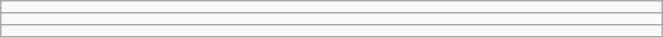<table class="wikitable" style=" text-align:center; font-size:110%;" width="35%">
<tr>
<td></td>
</tr>
<tr>
<td></td>
</tr>
<tr>
<td></td>
</tr>
</table>
